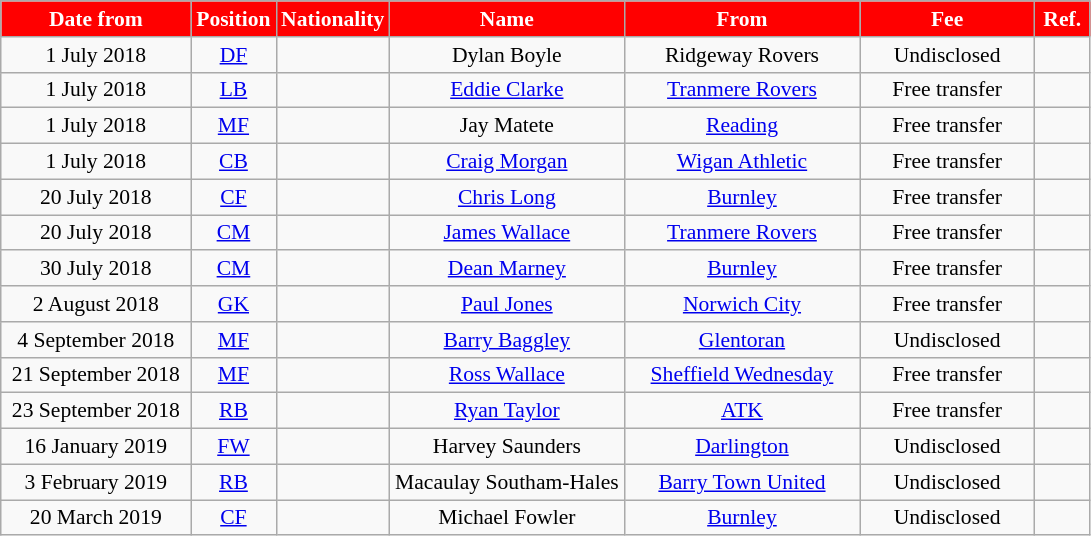<table class="wikitable"  style="text-align:center; font-size:90%; ">
<tr>
<th style="background:#FF0000; color:#FFFFFF; width:120px;">Date from</th>
<th style="background:#FF0000; color:#FFFFFF; width:50px;">Position</th>
<th style="background:#FF0000; color:#FFFFFF; width:50px;">Nationality</th>
<th style="background:#FF0000; color:#FFFFFF; width:150px;">Name</th>
<th style="background:#FF0000; color:#FFFFFF; width:150px;">From</th>
<th style="background:#FF0000; color:#FFFFFF; width:110px;">Fee</th>
<th style="background:#FF0000; color:#FFFFFF; width:30px;">Ref.</th>
</tr>
<tr>
<td>1 July 2018</td>
<td><a href='#'>DF</a></td>
<td></td>
<td>Dylan Boyle</td>
<td> Ridgeway Rovers</td>
<td>Undisclosed</td>
<td></td>
</tr>
<tr>
<td>1 July 2018</td>
<td><a href='#'>LB</a></td>
<td></td>
<td><a href='#'>Eddie Clarke</a></td>
<td><a href='#'>Tranmere Rovers</a></td>
<td>Free transfer</td>
<td></td>
</tr>
<tr>
<td>1 July 2018</td>
<td><a href='#'>MF</a></td>
<td></td>
<td>Jay Matete</td>
<td><a href='#'>Reading</a></td>
<td>Free transfer</td>
<td></td>
</tr>
<tr>
<td>1 July 2018</td>
<td><a href='#'>CB</a></td>
<td></td>
<td><a href='#'>Craig Morgan</a></td>
<td><a href='#'>Wigan Athletic</a></td>
<td>Free transfer</td>
<td></td>
</tr>
<tr>
<td>20 July 2018</td>
<td><a href='#'>CF</a></td>
<td></td>
<td><a href='#'>Chris Long</a></td>
<td><a href='#'>Burnley</a></td>
<td>Free transfer</td>
<td></td>
</tr>
<tr>
<td>20 July 2018</td>
<td><a href='#'>CM</a></td>
<td></td>
<td><a href='#'>James Wallace</a></td>
<td><a href='#'>Tranmere Rovers</a></td>
<td>Free transfer</td>
<td></td>
</tr>
<tr>
<td>30 July 2018</td>
<td><a href='#'>CM</a></td>
<td></td>
<td><a href='#'>Dean Marney</a></td>
<td><a href='#'>Burnley</a></td>
<td>Free transfer</td>
<td></td>
</tr>
<tr>
<td>2 August 2018</td>
<td><a href='#'>GK</a></td>
<td></td>
<td><a href='#'>Paul Jones</a></td>
<td><a href='#'>Norwich City</a></td>
<td>Free transfer</td>
<td></td>
</tr>
<tr>
<td>4 September 2018</td>
<td><a href='#'>MF</a></td>
<td></td>
<td><a href='#'>Barry Baggley</a></td>
<td> <a href='#'>Glentoran</a></td>
<td>Undisclosed</td>
<td></td>
</tr>
<tr>
<td>21 September 2018</td>
<td><a href='#'>MF</a></td>
<td></td>
<td><a href='#'>Ross Wallace</a></td>
<td><a href='#'>Sheffield Wednesday</a></td>
<td>Free transfer</td>
<td></td>
</tr>
<tr>
<td>23 September 2018</td>
<td><a href='#'>RB</a></td>
<td></td>
<td><a href='#'>Ryan Taylor</a></td>
<td> <a href='#'>ATK</a></td>
<td>Free transfer</td>
<td></td>
</tr>
<tr>
<td>16 January 2019</td>
<td><a href='#'>FW</a></td>
<td></td>
<td>Harvey Saunders</td>
<td><a href='#'>Darlington</a></td>
<td>Undisclosed</td>
<td></td>
</tr>
<tr>
<td>3 February 2019</td>
<td><a href='#'>RB</a></td>
<td></td>
<td>Macaulay Southam-Hales</td>
<td> <a href='#'>Barry Town United</a></td>
<td>Undisclosed</td>
<td></td>
</tr>
<tr>
<td>20 March 2019</td>
<td><a href='#'>CF</a></td>
<td></td>
<td>Michael Fowler</td>
<td><a href='#'>Burnley</a></td>
<td>Undisclosed</td>
<td></td>
</tr>
</table>
